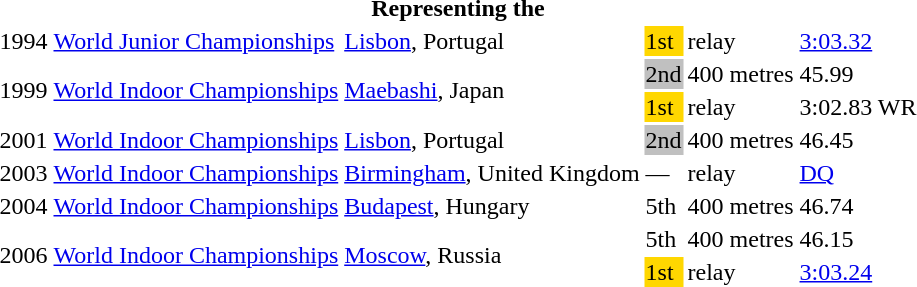<table>
<tr>
<th colspan="6">Representing the </th>
</tr>
<tr>
<td>1994</td>
<td><a href='#'>World Junior Championships</a></td>
<td><a href='#'>Lisbon</a>, Portugal</td>
<td bgcolor=gold>1st</td>
<td> relay</td>
<td><a href='#'>3:03.32</a></td>
</tr>
<tr>
<td rowspan=2>1999</td>
<td rowspan=2><a href='#'>World Indoor Championships</a></td>
<td rowspan=2><a href='#'>Maebashi</a>, Japan</td>
<td bgcolor="silver">2nd</td>
<td>400 metres</td>
<td>45.99</td>
</tr>
<tr>
<td bgcolor="gold">1st</td>
<td> relay</td>
<td>3:02.83 WR</td>
</tr>
<tr>
<td>2001</td>
<td><a href='#'>World Indoor Championships</a></td>
<td><a href='#'>Lisbon</a>, Portugal</td>
<td bgcolor="silver">2nd</td>
<td>400 metres</td>
<td>46.45</td>
</tr>
<tr>
<td>2003</td>
<td><a href='#'>World Indoor Championships</a></td>
<td><a href='#'>Birmingham</a>, United Kingdom</td>
<td>—</td>
<td> relay</td>
<td><a href='#'>DQ</a></td>
</tr>
<tr>
<td>2004</td>
<td><a href='#'>World Indoor Championships</a></td>
<td><a href='#'>Budapest</a>, Hungary</td>
<td>5th</td>
<td>400 metres</td>
<td>46.74</td>
</tr>
<tr>
<td rowspan=2>2006</td>
<td rowspan=2><a href='#'>World Indoor Championships</a></td>
<td rowspan=2><a href='#'>Moscow</a>, Russia</td>
<td>5th</td>
<td>400 metres</td>
<td>46.15</td>
</tr>
<tr>
<td bgcolor="gold">1st</td>
<td> relay</td>
<td><a href='#'>3:03.24</a></td>
</tr>
</table>
